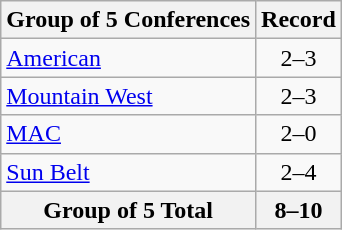<table class="wikitable">
<tr>
<th>Group of 5 Conferences</th>
<th>Record</th>
</tr>
<tr>
<td><a href='#'>American</a></td>
<td align=center>2–3</td>
</tr>
<tr>
<td><a href='#'>Mountain West</a></td>
<td align=center>2–3</td>
</tr>
<tr>
<td><a href='#'>MAC</a></td>
<td align=center>2–0</td>
</tr>
<tr>
<td><a href='#'>Sun Belt</a></td>
<td align=center>2–4</td>
</tr>
<tr>
<th>Group of 5 Total</th>
<th>8–10</th>
</tr>
</table>
